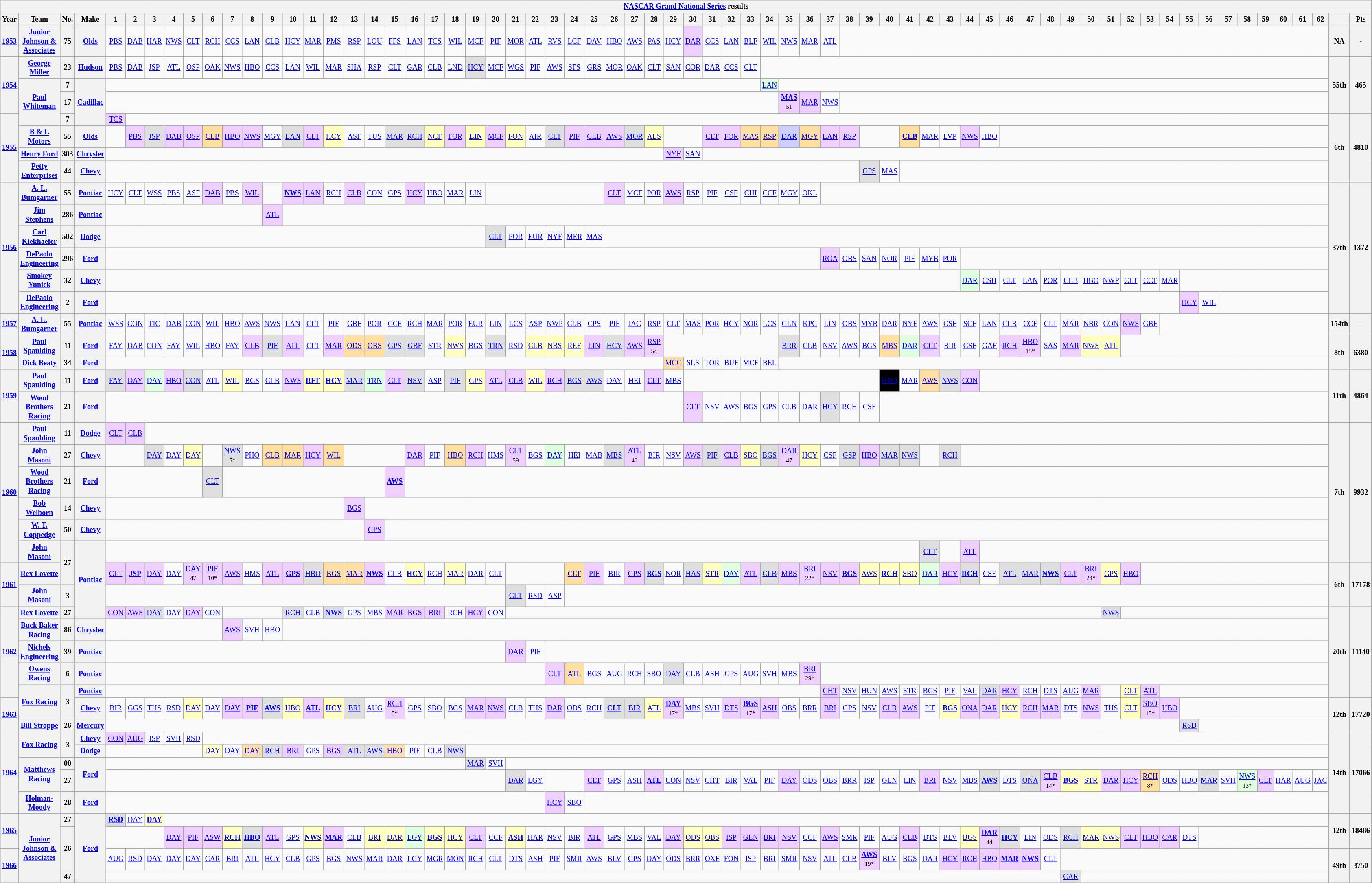<table class="wikitable" style="text-align:center; font-size:75%">
<tr>
<th colspan="68"><a href='#'>NASCAR Grand National Series</a> results</th>
</tr>
<tr>
<th>Year</th>
<th>Team</th>
<th>No.</th>
<th>Make</th>
<th>1</th>
<th>2</th>
<th>3</th>
<th>4</th>
<th>5</th>
<th>6</th>
<th>7</th>
<th>8</th>
<th>9</th>
<th>10</th>
<th>11</th>
<th>12</th>
<th>13</th>
<th>14</th>
<th>15</th>
<th>16</th>
<th>17</th>
<th>18</th>
<th>19</th>
<th>20</th>
<th>21</th>
<th>22</th>
<th>23</th>
<th>24</th>
<th>25</th>
<th>26</th>
<th>27</th>
<th>28</th>
<th>29</th>
<th>30</th>
<th>31</th>
<th>32</th>
<th>33</th>
<th>34</th>
<th>35</th>
<th>36</th>
<th>37</th>
<th>38</th>
<th>39</th>
<th>40</th>
<th>41</th>
<th>42</th>
<th>43</th>
<th>44</th>
<th>45</th>
<th>46</th>
<th>47</th>
<th>48</th>
<th>49</th>
<th>50</th>
<th>51</th>
<th>52</th>
<th>53</th>
<th>54</th>
<th>55</th>
<th>56</th>
<th>57</th>
<th>58</th>
<th>59</th>
<th>60</th>
<th>61</th>
<th>62</th>
<th></th>
<th>Pts</th>
</tr>
<tr>
<th><a href='#'>1953</a></th>
<th><a href='#'>Junior Johnson & Associates</a></th>
<th>75</th>
<th><a href='#'>Olds</a></th>
<td><a href='#'>PBS</a></td>
<td><a href='#'>DAB</a></td>
<td><a href='#'>HAR</a></td>
<td><a href='#'>NWS</a></td>
<td><a href='#'>CLT</a></td>
<td><a href='#'>RCH</a></td>
<td><a href='#'>CCS</a></td>
<td><a href='#'>LAN</a></td>
<td><a href='#'>CLB</a></td>
<td><a href='#'>HCY</a></td>
<td><a href='#'>MAR</a></td>
<td><a href='#'>PMS</a></td>
<td><a href='#'>RSP</a></td>
<td><a href='#'>LOU</a></td>
<td><a href='#'>FFS</a></td>
<td><a href='#'>LAN</a></td>
<td><a href='#'>TCS</a></td>
<td><a href='#'>WIL</a></td>
<td><a href='#'>MCF</a></td>
<td><a href='#'>PIF</a></td>
<td><a href='#'>MOR</a></td>
<td><a href='#'>ATL</a></td>
<td><a href='#'>RVS</a></td>
<td><a href='#'>LCF</a></td>
<td><a href='#'>DAV</a></td>
<td><a href='#'>HBO</a></td>
<td><a href='#'>AWS</a></td>
<td><a href='#'>PAS</a></td>
<td><a href='#'>HCY</a></td>
<td style="background:#EFCFFF;"><a href='#'>DAR</a><br></td>
<td><a href='#'>CCS</a></td>
<td><a href='#'>LAN</a></td>
<td><a href='#'>BLF</a></td>
<td><a href='#'>WIL</a></td>
<td><a href='#'>NWS</a></td>
<td><a href='#'>MAR</a></td>
<td><a href='#'>ATL</a></td>
<td colspan=25></td>
<th>NA</th>
<th>-</th>
</tr>
<tr>
<th rowspan=3><a href='#'>1954</a></th>
<th><a href='#'>George Miller</a></th>
<th>23</th>
<th><a href='#'>Hudson</a></th>
<td><a href='#'>PBS</a></td>
<td><a href='#'>DAB</a></td>
<td><a href='#'>JSP</a></td>
<td><a href='#'>ATL</a></td>
<td><a href='#'>OSP</a></td>
<td><a href='#'>OAK</a></td>
<td><a href='#'>NWS</a></td>
<td><a href='#'>HBO</a></td>
<td><a href='#'>CCS</a></td>
<td><a href='#'>LAN</a></td>
<td><a href='#'>WIL</a></td>
<td><a href='#'>MAR</a></td>
<td><a href='#'>SHA</a></td>
<td><a href='#'>RSP</a></td>
<td><a href='#'>CLT</a></td>
<td><a href='#'>GAR</a></td>
<td><a href='#'>CLB</a></td>
<td><a href='#'>LND</a></td>
<td style="background:#DFDFDF;"><a href='#'>HCY</a><br></td>
<td><a href='#'>MCF</a></td>
<td><a href='#'>WGS</a></td>
<td><a href='#'>PIF</a></td>
<td><a href='#'>AWS</a></td>
<td><a href='#'>SFS</a></td>
<td><a href='#'>GRS</a></td>
<td><a href='#'>MOR</a></td>
<td><a href='#'>OAK</a></td>
<td><a href='#'>CLT</a></td>
<td><a href='#'>SAN</a></td>
<td><a href='#'>COR</a></td>
<td><a href='#'>DAR</a></td>
<td><a href='#'>CCS</a></td>
<td><a href='#'>CLT</a></td>
<td colspan=29></td>
<th rowspan=3>55th</th>
<th rowspan=3>465</th>
</tr>
<tr>
<th rowspan=3><a href='#'>Paul Whiteman</a></th>
<th>7</th>
<th rowspan=3><a href='#'>Cadillac</a></th>
<td colspan=33></td>
<td style="background:#DFFFDF;"><a href='#'>LAN</a><br></td>
<td colspan=28></td>
</tr>
<tr>
<th>17</th>
<td colspan=34></td>
<td style="background:#EFCFFF;"><strong><a href='#'>MAS</a></strong><br><small>51</small></td>
<td style="background:#EFCFFF;"><a href='#'>MAR</a><br></td>
<td><a href='#'>NWS</a></td>
<td colspan=25></td>
</tr>
<tr>
<th rowspan=4><a href='#'>1955</a></th>
<th>7</th>
<td style="background:#EFCFFF;"><a href='#'>TCS</a><br></td>
<td colspan=61></td>
<th rowspan=4>6th</th>
<th rowspan=4>4810</th>
</tr>
<tr>
<th><a href='#'>B & L Motors</a></th>
<th>55</th>
<th><a href='#'>Olds</a></th>
<td></td>
<td style="background:#EFCFFF;"><a href='#'>PBS</a><br></td>
<td style="background:#DFDFDF;"><a href='#'>JSP</a><br></td>
<td style="background:#EFCFFF;"><a href='#'>DAB</a><br></td>
<td style="background:#EFCFFF;"><a href='#'>OSP</a><br></td>
<td style="background:#FFDF9F;"><a href='#'>CLB</a><br></td>
<td style="background:#EFCFFF;"><a href='#'>HBO</a><br></td>
<td style="background:#EFCFFF;"><a href='#'>NWS</a><br></td>
<td><a href='#'>MGY</a></td>
<td style="background:#DFDFDF;"><a href='#'>LAN</a><br></td>
<td style="background:#EFCFFF;"><a href='#'>CLT</a><br></td>
<td style="background:#FFFFBF;"><a href='#'>HCY</a><br></td>
<td><a href='#'>ASF</a></td>
<td><a href='#'>TUS</a></td>
<td style="background:#DFDFDF;"><a href='#'>MAR</a><br></td>
<td style="background:#DFDFDF;"><a href='#'>RCH</a><br></td>
<td style="background:#FFFFBF;"><a href='#'>NCF</a><br></td>
<td style="background:#EFCFFF;"><a href='#'>FOR</a><br></td>
<td style="background:#FFFFBF;"><strong><a href='#'>LIN</a></strong><br></td>
<td style="background:#EFCFFF;"><a href='#'>MCF</a><br></td>
<td style="background:#FFFFBF;"><a href='#'>FON</a><br></td>
<td><a href='#'>AIR</a></td>
<td style="background:#DFDFDF;"><a href='#'>CLT</a><br></td>
<td style="background:#EFCFFF;"><a href='#'>PIF</a><br></td>
<td style="background:#EFCFFF;"><a href='#'>CLB</a><br></td>
<td style="background:#EFCFFF;"><a href='#'>AWS</a><br></td>
<td style="background:#DFDFDF;"><a href='#'>MOR</a><br></td>
<td style="background:#FFFFBF;"><a href='#'>ALS</a><br></td>
<td colspan=2></td>
<td style="background:#EFCFFF;"><a href='#'>CLT</a><br></td>
<td style="background:#EFCFFF;"><a href='#'>FOR</a><br></td>
<td style="background:#FFDF9F;"><a href='#'>MAS</a><br></td>
<td style="background:#FFDF9F;"><a href='#'>RSP</a><br></td>
<td style="background:#CFCFFF;"><a href='#'>DAR</a><br></td>
<td style="background:#FFDF9F;"><a href='#'>MGY</a><br></td>
<td style="background:#EFCFFF;"><a href='#'>LAN</a><br></td>
<td style="background:#EFCFFF;"><a href='#'>RSP</a><br></td>
<td colspan=2></td>
<td style="background:#FFDF9F;"><strong><a href='#'>CLB</a></strong><br></td>
<td><a href='#'>MAR</a></td>
<td><a href='#'>LVP</a></td>
<td style="background:#EFCFFF;"><a href='#'>NWS</a><br></td>
<td><a href='#'>HBO</a></td>
<td colspan=17></td>
</tr>
<tr>
<th><a href='#'>Henry Ford</a></th>
<th>303</th>
<th><a href='#'>Chrysler</a></th>
<td colspan=28></td>
<td style="background:#EFCFFF;"><a href='#'>NYF</a><br></td>
<td><a href='#'>SAN</a></td>
<td colspan=32></td>
</tr>
<tr>
<th><a href='#'>Petty Enterprises</a></th>
<th>44</th>
<th><a href='#'>Chevy</a></th>
<td colspan=38></td>
<td style="background:#DFDFDF;"><a href='#'>GPS</a><br></td>
<td><a href='#'>MAS</a></td>
<td colspan=22></td>
</tr>
<tr>
<th rowspan=6><a href='#'>1956</a></th>
<th><a href='#'>A. L. Bumgarner</a></th>
<th>55</th>
<th><a href='#'>Pontiac</a></th>
<td><a href='#'>HCY</a></td>
<td><a href='#'>CLT</a></td>
<td><a href='#'>WSS</a></td>
<td><a href='#'>PBS</a></td>
<td><a href='#'>ASF</a></td>
<td style="background:#EFCFFF;"><a href='#'>DAB</a><br></td>
<td><a href='#'>PBS</a></td>
<td style="background:#EFCFFF;"><a href='#'>WIL</a><br></td>
<td></td>
<td style="background:#EFCFFF;"><strong><a href='#'>NWS</a></strong><br></td>
<td style="background:#EFCFFF;"><a href='#'>LAN</a><br></td>
<td><a href='#'>RCH</a></td>
<td style="background:#EFCFFF;"><a href='#'>CLB</a><br></td>
<td><a href='#'>CON</a></td>
<td><a href='#'>GPS</a></td>
<td style="background:#EFCFFF;"><a href='#'>HCY</a><br></td>
<td><a href='#'>HBO</a></td>
<td><a href='#'>MAR</a></td>
<td><a href='#'>LIN</a></td>
<td colspan=6></td>
<td style="background:#EFCFFF;"><a href='#'>CLT</a><br></td>
<td><a href='#'>MCF</a></td>
<td><a href='#'>POR</a></td>
<td style="background:#EFCFFF;"><a href='#'>AWS</a><br></td>
<td><a href='#'>RSP</a></td>
<td><a href='#'>PIF</a></td>
<td><a href='#'>CSF</a></td>
<td><a href='#'>CHI</a></td>
<td><a href='#'>CCF</a></td>
<td><a href='#'>MGY</a></td>
<td><a href='#'>OKL</a></td>
<td colspan=26></td>
<th rowspan=6>37th</th>
<th rowspan=6>1372</th>
</tr>
<tr>
<th><a href='#'>Jim Stephens</a></th>
<th>286</th>
<th><a href='#'>Pontiac</a></th>
<td colspan=8></td>
<td style="background:#EFCFFF;"><a href='#'>ATL</a><br></td>
<td colspan=53></td>
</tr>
<tr>
<th><a href='#'>Carl Kiekhaefer</a></th>
<th>502</th>
<th><a href='#'>Dodge</a></th>
<td colspan=19></td>
<td style="background:#DFDFDF;"><a href='#'>CLT</a><br></td>
<td><a href='#'>POR</a></td>
<td><a href='#'>EUR</a></td>
<td><a href='#'>NYF</a></td>
<td><a href='#'>MER</a></td>
<td><a href='#'>MAS</a></td>
<td colspan=37></td>
</tr>
<tr>
<th><a href='#'>DePaolo Engineering</a></th>
<th>296</th>
<th><a href='#'>Ford</a></th>
<td colspan=36></td>
<td style="background:#EFCFFF;"><a href='#'>ROA</a><br></td>
<td><a href='#'>OBS</a></td>
<td><a href='#'>SAN</a></td>
<td><a href='#'>NOR</a></td>
<td><a href='#'>PIF</a></td>
<td><a href='#'>MYB</a></td>
<td><a href='#'>POR</a></td>
<td colspan=19></td>
</tr>
<tr>
<th><a href='#'>Smokey Yunick</a></th>
<th>32</th>
<th><a href='#'>Chevy</a></th>
<td colspan=43></td>
<td style="background:#DFFFDF;"><a href='#'>DAR</a><br></td>
<td><a href='#'>CSH</a></td>
<td><a href='#'>CLT</a></td>
<td><a href='#'>LAN</a></td>
<td><a href='#'>POR</a></td>
<td><a href='#'>CLB</a></td>
<td><a href='#'>HBO</a></td>
<td><a href='#'>NWP</a></td>
<td><a href='#'>CLT</a></td>
<td><a href='#'>CCF</a></td>
<td><a href='#'>MAR</a></td>
<td colspan=8></td>
</tr>
<tr>
<th><a href='#'>DePaolo Engineering</a></th>
<th>2</th>
<th><a href='#'>Ford</a></th>
<td colspan=54></td>
<td style="background:#EFCFFF;"><a href='#'>HCY</a><br></td>
<td><a href='#'>WIL</a></td>
<td colspan=6></td>
</tr>
<tr>
<th><a href='#'>1957</a></th>
<th><a href='#'>A. L. Bumgarner</a></th>
<th>55</th>
<th><a href='#'>Pontiac</a></th>
<td><a href='#'>WSS</a></td>
<td><a href='#'>CON</a></td>
<td><a href='#'>TIC</a></td>
<td><a href='#'>DAB</a></td>
<td><a href='#'>CON</a></td>
<td><a href='#'>WIL</a></td>
<td><a href='#'>HBO</a></td>
<td><a href='#'>AWS</a></td>
<td><a href='#'>NWS</a></td>
<td><a href='#'>LAN</a></td>
<td><a href='#'>CLT</a></td>
<td><a href='#'>PIF</a></td>
<td><a href='#'>GBF</a></td>
<td><a href='#'>POR</a></td>
<td><a href='#'>CCF</a></td>
<td><a href='#'>RCH</a></td>
<td><a href='#'>MAR</a></td>
<td><a href='#'>POR</a></td>
<td><a href='#'>EUR</a></td>
<td><a href='#'>LIN</a></td>
<td><a href='#'>LCS</a></td>
<td><a href='#'>ASP</a></td>
<td><a href='#'>NWP</a></td>
<td><a href='#'>CLB</a></td>
<td><a href='#'>CPS</a></td>
<td><a href='#'>PIF</a></td>
<td><a href='#'>JAC</a></td>
<td><a href='#'>RSP</a></td>
<td><a href='#'>CLT</a></td>
<td><a href='#'>MAS</a></td>
<td><a href='#'>POR</a></td>
<td><a href='#'>HCY</a></td>
<td><a href='#'>NOR</a></td>
<td><a href='#'>LCS</a></td>
<td><a href='#'>GLN</a></td>
<td><a href='#'>KPC</a></td>
<td><a href='#'>LIN</a></td>
<td><a href='#'>OBS</a></td>
<td><a href='#'>MYB</a></td>
<td><a href='#'>DAR</a></td>
<td><a href='#'>NYF</a></td>
<td><a href='#'>AWS</a></td>
<td><a href='#'>CSF</a></td>
<td><a href='#'>SCF</a></td>
<td><a href='#'>LAN</a></td>
<td><a href='#'>CLB</a></td>
<td><a href='#'>CCF</a></td>
<td><a href='#'>CLT</a></td>
<td><a href='#'>MAR</a></td>
<td><a href='#'>NBR</a></td>
<td><a href='#'>CON</a></td>
<td style="background:#EFCFFF;"><a href='#'>NWS</a><br></td>
<td><a href='#'>GBF</a></td>
<td colspan=9></td>
<th>154th</th>
<th>-</th>
</tr>
<tr>
<th rowspan=2><a href='#'>1958</a></th>
<th><a href='#'>Paul Spaulding</a></th>
<th>11</th>
<th><a href='#'>Ford</a></th>
<td><a href='#'>FAY</a></td>
<td><a href='#'>DAB</a></td>
<td><a href='#'>CON</a></td>
<td><a href='#'>FAY</a></td>
<td><a href='#'>WIL</a></td>
<td><a href='#'>HBO</a></td>
<td><a href='#'>FAY</a></td>
<td style="background:#EFCFFF;"><a href='#'>CLB</a><br></td>
<td style="background:#DFDFDF;"><a href='#'>PIF</a><br></td>
<td style="background:#EFCFFF;"><a href='#'>ATL</a><br></td>
<td><a href='#'>CLT</a></td>
<td style="background:#EFCFFF;"><a href='#'>MAR</a><br></td>
<td style="background:#FFDF9F;"><a href='#'>ODS</a><br></td>
<td style="background:#FFDF9F;"><a href='#'>OBS</a><br></td>
<td style="background:#DFDFDF;"><a href='#'>GPS</a><br></td>
<td style="background:#DFDFDF;"><a href='#'>GBF</a><br></td>
<td><a href='#'>STR</a></td>
<td style="background:#FFFFBF;"><a href='#'>NWS</a><br></td>
<td><a href='#'>BGS</a></td>
<td style="background:#DFDFDF;"><a href='#'>TRN</a><br></td>
<td><a href='#'>RSD</a></td>
<td style="background:#FFFFBF;"><a href='#'>CLB</a><br></td>
<td style="background:#FFFFBF;"><a href='#'>NBS</a><br></td>
<td style="background:#FFFFBF;"><a href='#'>REF</a><br></td>
<td style="background:#EFCFFF;"><a href='#'>LIN</a><br></td>
<td style="background:#DFDFDF;"><a href='#'>HCY</a><br></td>
<td style="background:#EFCFFF;"><a href='#'>AWS</a><br></td>
<td style="background:#EFCFFF;"><a href='#'>RSP</a><br><small>54</small></td>
<td colspan=6></td>
<td style="background:#DFDFDF;"><a href='#'>BRR</a><br></td>
<td><a href='#'>CLB</a></td>
<td><a href='#'>NSV</a></td>
<td><a href='#'>AWS</a></td>
<td><a href='#'>BGS</a></td>
<td style="background:#FFDF9F;"><a href='#'>MBS</a><br></td>
<td style="background:#DFFFDF;"><a href='#'>DAR</a><br></td>
<td style="background:#EFCFFF;"><a href='#'>CLT</a><br></td>
<td><a href='#'>BIR</a></td>
<td><a href='#'>CSF</a></td>
<td><a href='#'>GAF</a></td>
<td style="background:#EFCFFF;"><a href='#'>RCH</a><br></td>
<td style="background:#EFCFFF;"><a href='#'>HBO</a><br><small>15*</small></td>
<td><a href='#'>SAS</a></td>
<td style="background:#EFCFFF;"><a href='#'>MAR</a><br></td>
<td style="background:#FFFFBF;"><a href='#'>NWS</a><br></td>
<td style="background:#FFFFBF;"><a href='#'>ATL</a><br></td>
<td colspan=11></td>
<th rowspan=2>8th</th>
<th rowspan=2>6380</th>
</tr>
<tr>
<th><a href='#'>Dick Beaty</a></th>
<th>34</th>
<th><a href='#'>Ford</a></th>
<td colspan=28></td>
<td style="background:#FFDF9F;"><a href='#'>MCC</a><br></td>
<td><a href='#'>SLS</a></td>
<td><a href='#'>TOR</a></td>
<td><a href='#'>BUF</a></td>
<td><a href='#'>MCF</a></td>
<td><a href='#'>BEL</a></td>
<td colspan=28></td>
</tr>
<tr>
<th rowspan=2><a href='#'>1959</a></th>
<th><a href='#'>Paul Spaulding</a></th>
<th>11</th>
<th><a href='#'>Ford</a></th>
<td style="background:#DFDFDF;"><a href='#'>FAY</a><br></td>
<td style="background:#EFCFFF;"><a href='#'>DAY</a><br></td>
<td style="background:#DFFFDF;"><a href='#'>DAY</a><br></td>
<td style="background:#EFCFFF;"><a href='#'>HBO</a><br></td>
<td style="background:#DFDFDF;"><a href='#'>CON</a><br></td>
<td><a href='#'>ATL</a></td>
<td style="background:#FFFFBF;"><a href='#'>WIL</a><br></td>
<td><a href='#'>BGS</a></td>
<td><a href='#'>CLB</a></td>
<td style="background:#EFCFFF;"><a href='#'>NWS</a><br></td>
<td style="background:#FFFFBF;"><strong><a href='#'>REF</a></strong><br></td>
<td style="background:#FFFFBF;"><strong><a href='#'>HCY</a></strong><br></td>
<td style="background:#DFDFDF;"><a href='#'>MAR</a><br></td>
<td style="background:#DFFFDF;"><a href='#'>TRN</a><br></td>
<td style="background:#EFCFFF;"><a href='#'>CLT</a><br></td>
<td style="background:#DFDFDF;"><a href='#'>NSV</a><br></td>
<td><a href='#'>ASP</a></td>
<td style="background:#DFDFDF;"><a href='#'>PIF</a><br></td>
<td style="background:#FFFFBF;"><a href='#'>GPS</a><br></td>
<td style="background:#EFCFFF;"><a href='#'>ATL</a><br></td>
<td style="background:#EFCFFF;"><a href='#'>CLB</a><br></td>
<td style="background:#FFFFBF;"><a href='#'>WIL</a><br></td>
<td style="background:#EFCFFF;"><a href='#'>RCH</a><br></td>
<td style="background:#DFDFDF;"><a href='#'>BGS</a><br></td>
<td style="background:#DFDFDF;"><a href='#'>AWS</a><br></td>
<td><a href='#'>DAY</a></td>
<td><a href='#'>HEI</a></td>
<td style="background:#EFCFFF;"><a href='#'>CLT</a><br></td>
<td><a href='#'>MBS</a></td>
<td colspan=10></td>
<td style="background-color:#000000;color:white"><a href='#'><span>HBO</span></a><br></td>
<td><a href='#'>MAR</a></td>
<td style="background:#FFDF9F;"><a href='#'>AWS</a><br></td>
<td style="background:#DFDFDF;"><a href='#'>NWS</a><br></td>
<td style="background:#EFCFFF;"><a href='#'>CON</a><br></td>
<td colspan=18></td>
<th rowspan=2>11th</th>
<th rowspan=2>4864</th>
</tr>
<tr>
<th><a href='#'>Wood Brothers Racing</a></th>
<th>21</th>
<th><a href='#'>Ford</a></th>
<td colspan=29></td>
<td style="background:#EFCFFF;"><a href='#'>CLT</a><br></td>
<td><a href='#'>NSV</a></td>
<td><a href='#'>AWS</a></td>
<td><a href='#'>BGS</a></td>
<td><a href='#'>GPS</a></td>
<td><a href='#'>CLB</a></td>
<td><a href='#'>DAR</a></td>
<td style="background:#DFDFDF;"><a href='#'>HCY</a><br></td>
<td><a href='#'>RCH</a></td>
<td><a href='#'>CSF</a></td>
<td colspan=23></td>
</tr>
<tr>
<th rowspan=6><a href='#'>1960</a></th>
<th><a href='#'>Paul Spaulding</a></th>
<th>11</th>
<th><a href='#'>Dodge</a></th>
<td style="background:#EFCFFF;"><a href='#'>CLT</a><br></td>
<td style="background:#EFCFFF;"><a href='#'>CLB</a><br></td>
<td colspan=60></td>
<th rowspan=6>7th</th>
<th rowspan=6>9932</th>
</tr>
<tr>
<th><a href='#'>John Masoni</a></th>
<th>27</th>
<th><a href='#'>Chevy</a></th>
<td colspan=2></td>
<td style="background:#DFDFDF;"><a href='#'>DAY</a><br></td>
<td><a href='#'>DAY</a></td>
<td style="background:#FFFFBF;"><a href='#'>DAY</a><br></td>
<td></td>
<td style="background:#DFDFDF;"><a href='#'>NWS</a><br><small>5*</small></td>
<td><a href='#'>PHO</a></td>
<td style="background:#FFDF9F;"><a href='#'>CLB</a><br></td>
<td style="background:#FFDF9F;"><a href='#'>MAR</a><br></td>
<td style="background:#EFCFFF;"><a href='#'>HCY</a><br></td>
<td style="background:#FFDF9F;"><a href='#'>WIL</a><br></td>
<td colspan=3></td>
<td style="background:#EFCFFF;"><a href='#'>DAR</a><br></td>
<td><a href='#'>PIF</a></td>
<td style="background:#FFDF9F;"><a href='#'>HBO</a><br></td>
<td style="background:#EFCFFF;"><a href='#'>RCH</a><br></td>
<td><a href='#'>HMS</a></td>
<td style="background:#EFCFFF;"><a href='#'>CLT</a><br><small>59</small></td>
<td><a href='#'>BGS</a></td>
<td style="background:#DFFFDF;"><a href='#'>DAY</a><br></td>
<td><a href='#'>HEI</a></td>
<td><a href='#'>MAB</a></td>
<td style="background:#DFDFDF;"><a href='#'>MBS</a><br></td>
<td style="background:#EFCFFF;"><a href='#'>ATL</a><br><small>43</small></td>
<td><a href='#'>BIR</a></td>
<td><a href='#'>NSV</a></td>
<td style="background:#EFCFFF;"><a href='#'>AWS</a><br></td>
<td style="background:#DFDFDF;"><a href='#'>PIF</a><br></td>
<td style="background:#EFCFFF;"><a href='#'>CLB</a><br></td>
<td style="background:#FFFFBF;"><a href='#'>SBO</a><br></td>
<td style="background:#DFDFDF;"><a href='#'>BGS</a><br></td>
<td style="background:#EFCFFF;"><a href='#'>DAR</a><br><small>47</small></td>
<td style="background:#FFFFBF;"><a href='#'>HCY</a><br></td>
<td><a href='#'>CSF</a></td>
<td style="background:#DFDFDF;"><a href='#'>GSP</a><br></td>
<td style="background:#EFCFFF;"><a href='#'>HBO</a><br></td>
<td style="background:#DFDFDF;"><a href='#'>MAR</a><br></td>
<td style="background:#DFDFDF;"><a href='#'>NWS</a><br></td>
<td></td>
<td style="background:#DFDFDF;"><a href='#'>RCH</a><br></td>
<td colspan=19></td>
</tr>
<tr>
<th><a href='#'>Wood Brothers Racing</a></th>
<th>21</th>
<th><a href='#'>Ford</a></th>
<td colspan=5></td>
<td style="background:#DFDFDF;"><a href='#'>CLT</a><br></td>
<td colspan=8></td>
<td style="background:#EFCFFF;"><strong><a href='#'>AWS</a></strong><br></td>
<td colspan=47></td>
</tr>
<tr>
<th><a href='#'>Bob Welborn</a></th>
<th>14</th>
<th><a href='#'>Chevy</a></th>
<td colspan=12></td>
<td style="background:#EFCFFF;"><a href='#'>BGS</a><br></td>
<td colspan=49></td>
</tr>
<tr>
<th><a href='#'>W. T. Coppedge</a></th>
<th>50</th>
<th><a href='#'>Chevy</a></th>
<td colspan=13></td>
<td style="background:#EFCFFF;"><a href='#'>GPS</a><br></td>
<td colspan=48></td>
</tr>
<tr>
<th><a href='#'>John Masoni</a></th>
<th rowspan=2>27</th>
<th rowspan=4><a href='#'>Pontiac</a></th>
<td colspan=41></td>
<td style="background:#DFDFDF;"><a href='#'>CLT</a><br></td>
<td></td>
<td style="background:#EFCFFF;"><a href='#'>ATL</a><br></td>
<td colspan=18></td>
</tr>
<tr>
<th rowspan=2><a href='#'>1961</a></th>
<th><a href='#'>Rex Lovette</a></th>
<td style="background:#EFCFFF;"><a href='#'>CLT</a><br></td>
<td style="background:#EFCFFF;"><strong><a href='#'>JSP</a></strong><br></td>
<td style="background:#EFCFFF;"><a href='#'>DAY</a><br></td>
<td><a href='#'>DAY</a></td>
<td style="background:#EFCFFF;"><a href='#'>DAY</a><br><small>47</small></td>
<td style="background:#EFCFFF;"><a href='#'>PIF</a><br><small>10*</small></td>
<td style="background:#EFCFFF;"><a href='#'>AWS</a><br></td>
<td><a href='#'>HMS</a></td>
<td style="background:#EFCFFF;"><a href='#'>ATL</a><br></td>
<td style="background:#EFCFFF;"><strong><a href='#'>GPS</a></strong><br></td>
<td style="background:#DFDFDF;"><a href='#'>HBO</a><br></td>
<td style="background:#FFDF9F;"><a href='#'>BGS</a><br></td>
<td style="background:#FFDF9F;"><a href='#'>MAR</a><br></td>
<td style="background:#EFCFFF;"><strong><a href='#'>NWS</a></strong><br></td>
<td><a href='#'>CLB</a></td>
<td style="background:#FFFFBF;"><strong><a href='#'>HCY</a></strong><br></td>
<td><a href='#'>RCH</a></td>
<td style="background:#FFFFBF;"><a href='#'>MAR</a><br></td>
<td><a href='#'>DAR</a></td>
<td><a href='#'>CLT</a></td>
<td colspan=3></td>
<td style="background:#FFDF9F;"><a href='#'>CLT</a><br></td>
<td style="background:#EFCFFF;"><a href='#'>PIF</a><br></td>
<td><a href='#'>BIR</a></td>
<td style="background:#EFCFFF;"><a href='#'>GPS</a><br></td>
<td style="background:#DFDFDF;"><strong><a href='#'>BGS</a></strong><br></td>
<td><a href='#'>NOR</a></td>
<td style="background:#DFDFDF;"><a href='#'>HAS</a><br></td>
<td style="background:#FFFFBF;"><a href='#'>STR</a><br></td>
<td style="background:#DFFFDF;"><a href='#'>DAY</a><br></td>
<td style="background:#EFCFFF;"><a href='#'>ATL</a><br></td>
<td style="background:#DFDFDF;"><a href='#'>CLB</a><br></td>
<td style="background:#EFCFFF;"><a href='#'>MBS</a><br></td>
<td style="background:#EFCFFF;"><a href='#'>BRI</a><br><small>22*</small></td>
<td style="background:#EFCFFF;"><a href='#'>NSV</a><br></td>
<td style="background:#EFCFFF;"><strong><a href='#'>BGS</a></strong><br></td>
<td style="background:#FFFFBF;"><a href='#'>AWS</a><br></td>
<td style="background:#FFFFBF;"><strong><a href='#'>RCH</a></strong><br></td>
<td style="background:#FFFFBF;"><a href='#'>SBO</a><br></td>
<td style="background:#DFFFDF;"><a href='#'>DAR</a><br></td>
<td style="background:#EFCFFF;"><a href='#'>HCY</a><br></td>
<td style="background:#DFDFDF;"><strong><a href='#'>RCH</a></strong><br></td>
<td><a href='#'>CSF</a></td>
<td style="background:#DFDFDF;"><a href='#'>ATL</a><br></td>
<td style="background:#DFDFDF;"><a href='#'>MAR</a><br></td>
<td style="background:#DFDFDF;"><strong><a href='#'>NWS</a></strong><br></td>
<td style="background:#EFCFFF;"><a href='#'>CLT</a><br></td>
<td style="background:#EFCFFF;"><a href='#'>BRI</a><br><small>24*</small></td>
<td style="background:#FFFFBF;"><a href='#'>GPS</a><br></td>
<td style="background:#EFCFFF;"><a href='#'>HBO</a><br></td>
<td colspan=10></td>
<th rowspan=2>6th</th>
<th rowspan=2>17178</th>
</tr>
<tr>
<th><a href='#'>John Masoni</a></th>
<th>3</th>
<td colspan=20></td>
<td style="background:#DFDFDF;"><a href='#'>CLT</a><br></td>
<td><a href='#'>RSD</a></td>
<td><a href='#'>ASP</a></td>
<td colspan=39></td>
</tr>
<tr>
<th rowspan=5><a href='#'>1962</a></th>
<th><a href='#'>Rex Lovette</a></th>
<th>27</th>
<td style="background:#EFCFFF;"><a href='#'>CON</a><br></td>
<td style="background:#EFCFFF;"><a href='#'>AWS</a><br></td>
<td style="background:#DFDFDF;"><a href='#'>DAY</a><br></td>
<td><a href='#'>DAY</a></td>
<td style="background:#EFCFFF;"><a href='#'>DAY</a><br></td>
<td><a href='#'>CON</a></td>
<td colspan=3></td>
<td style="background:#DFDFDF;"><a href='#'>RCH</a><br></td>
<td><a href='#'>CLB</a></td>
<td style="background:#DFDFDF;"><strong><a href='#'>NWS</a></strong><br></td>
<td><a href='#'>GPS</a></td>
<td><a href='#'>MBS</a></td>
<td style="background:#EFCFFF;"><a href='#'>MAR</a><br></td>
<td style="background:#EFCFFF;"><a href='#'>BGS</a><br></td>
<td style="background:#EFCFFF;"><a href='#'>BRI</a><br></td>
<td><a href='#'>RCH</a></td>
<td style="background:#EFCFFF;"><a href='#'>HCY</a><br></td>
<td><a href='#'>CON</a></td>
<td colspan=30></td>
<td style="background:#DFDFDF;"><a href='#'>NWS</a><br></td>
<td colspan=11></td>
<th rowspan=5>20th</th>
<th rowspan=5>11140</th>
</tr>
<tr>
<th><a href='#'>Buck Baker Racing</a></th>
<th>86</th>
<th><a href='#'>Chrysler</a></th>
<td colspan=6></td>
<td style="background:#EFCFFF;"><a href='#'>AWS</a><br></td>
<td><a href='#'>SVH</a></td>
<td><a href='#'>HBO</a></td>
<td colspan=53></td>
</tr>
<tr>
<th><a href='#'>Nichels Engineering</a></th>
<th>39</th>
<th><a href='#'>Pontiac</a></th>
<td colspan=20></td>
<td style="background:#EFCFFF;"><a href='#'>DAR</a><br></td>
<td><a href='#'>PIF</a></td>
<td colspan=40></td>
</tr>
<tr>
<th><a href='#'>Owens Racing</a></th>
<th>6</th>
<th><a href='#'>Pontiac</a></th>
<td colspan=22></td>
<td style="background:#EFCFFF;"><a href='#'>CLT</a><br></td>
<td style="background:#FFDF9F;"><a href='#'>ATL</a><br></td>
<td><a href='#'>BGS</a></td>
<td><a href='#'>AUG</a></td>
<td><a href='#'>RCH</a></td>
<td><a href='#'>SBO</a></td>
<td style="background:#DFDFDF;"><a href='#'>DAY</a><br></td>
<td><a href='#'>CLB</a></td>
<td><a href='#'>ASH</a></td>
<td><a href='#'>GPS</a></td>
<td><a href='#'>AUG</a></td>
<td><a href='#'>SVH</a></td>
<td><a href='#'>MBS</a></td>
<td style="background:#EFCFFF;"><a href='#'>BRI</a><br><small>29*</small></td>
<td colspan=26></td>
</tr>
<tr>
<th rowspan=2><a href='#'>Fox Racing</a></th>
<th rowspan=2>3</th>
<th><a href='#'>Pontiac</a></th>
<td colspan=36></td>
<td style="background:#EFCFFF;"><a href='#'>CHT</a><br></td>
<td><a href='#'>NSV</a></td>
<td><a href='#'>HUN</a></td>
<td><a href='#'>AWS</a></td>
<td><a href='#'>STR</a></td>
<td><a href='#'>BGS</a></td>
<td><a href='#'>PIF</a></td>
<td><a href='#'>VAL</a></td>
<td style="background:#DFDFDF;"><a href='#'>DAR</a><br></td>
<td style="background:#EFCFFF;"><a href='#'>HCY</a><br></td>
<td><a href='#'>RCH</a></td>
<td><a href='#'>DTS</a></td>
<td><a href='#'>AUG</a></td>
<td style="background:#EFCFFF;"><a href='#'>MAR</a><br></td>
<td></td>
<td style="background:#FFFFBF;"><a href='#'>CLT</a><br></td>
<td style="background:#EFCFFF;"><a href='#'>ATL</a><br></td>
<td colspan=9></td>
</tr>
<tr>
<th rowspan=2><a href='#'>1963</a></th>
<th><a href='#'>Chevy</a></th>
<td><a href='#'>BIR</a></td>
<td><a href='#'>GGS</a></td>
<td><a href='#'>THS</a></td>
<td><a href='#'>RSD</a></td>
<td style="background:#FFFFBF;"><a href='#'>DAY</a><br></td>
<td><a href='#'>DAY</a></td>
<td style="background:#EFCFFF;"><a href='#'>DAY</a><br></td>
<td style="background:#EFCFFF;"><strong><a href='#'>PIF</a></strong><br></td>
<td style="background:#DFDFDF;"><strong><a href='#'>AWS</a></strong><br></td>
<td style="background:#FFFFBF;"><a href='#'>HBO</a><br></td>
<td style="background:#EFCFFF;"><strong><a href='#'>ATL</a></strong><br></td>
<td style="background:#FFFFBF;"><strong><a href='#'>HCY</a></strong><br></td>
<td style="background:#DFDFDF;"><a href='#'>BRI</a><br></td>
<td><a href='#'>AUG</a></td>
<td style="background:#EFCFFF;"><a href='#'>RCH</a><br><small>5*</small></td>
<td><a href='#'>GPS</a></td>
<td><a href='#'>SBO</a></td>
<td><a href='#'>BGS</a></td>
<td style="background:#EFCFFF;"><a href='#'>MAR</a><br></td>
<td style="background:#EFCFFF;"><a href='#'>NWS</a><br></td>
<td><a href='#'>CLB</a></td>
<td><a href='#'>THS</a></td>
<td style="background:#EFCFFF;"><a href='#'>DAR</a><br></td>
<td><a href='#'>ODS</a></td>
<td><a href='#'>RCH</a></td>
<td style="background:#DFDFDF;"><strong><a href='#'>CLT</a></strong><br></td>
<td style="background:#DFDFDF;"><a href='#'>BIR</a><br></td>
<td style="background:#FFFFBF;"><a href='#'>ATL</a><br></td>
<td style="background:#EFCFFF;"><strong><a href='#'>DAY</a></strong><br><small>17*</small></td>
<td><a href='#'>MBS</a></td>
<td><a href='#'>SVH</a></td>
<td style="background:#EFCFFF;"><a href='#'>DTS</a><br></td>
<td style="background:#EFCFFF;"><strong><a href='#'>BGS</a></strong><br><small>17*</small></td>
<td style="background:#EFCFFF;"><a href='#'>ASH</a><br></td>
<td><a href='#'>OBS</a></td>
<td><a href='#'>BRR</a></td>
<td style="background:#EFCFFF;"><a href='#'>BRI</a><br></td>
<td><a href='#'>GPS</a></td>
<td><a href='#'>NSV</a></td>
<td style="background:#EFCFFF;"><a href='#'>CLB</a><br></td>
<td style="background:#EFCFFF;"><a href='#'>AWS</a><br></td>
<td><a href='#'>PIF</a></td>
<td style="background:#FFFFBF;"><strong><a href='#'>BGS</a></strong><br></td>
<td style="background:#EFCFFF;"><a href='#'>ONA</a><br></td>
<td style="background:#EFCFFF;"><a href='#'>DAR</a><br></td>
<td style="background:#FFFFBF;"><a href='#'>HCY</a><br></td>
<td style="background:#EFCFFF;"><a href='#'>RCH</a><br></td>
<td style="background:#EFCFFF;"><a href='#'>MAR</a><br></td>
<td><a href='#'>DTS</a></td>
<td style="background:#EFCFFF;"><a href='#'>NWS</a><br></td>
<td><a href='#'>THS</a></td>
<td style="background:#FFFFBF;"><a href='#'>CLT</a><br></td>
<td style="background:#EFCFFF;"><a href='#'>SBO</a><br><small>15*</small></td>
<td style="background:#EFCFFF;"><a href='#'>HBO</a><br></td>
<td colspan=8></td>
<th rowspan=2>12th</th>
<th rowspan=2>17720</th>
</tr>
<tr>
<th><a href='#'>Bill Stroppe</a></th>
<th>26</th>
<th><a href='#'>Mercury</a></th>
<td colspan=54></td>
<td style="background:#DFDFDF;"><a href='#'>RSD</a><br></td>
<td colspan=7></td>
</tr>
<tr>
<th rowspan=5><a href='#'>1964</a></th>
<th rowspan=2><a href='#'>Fox Racing</a></th>
<th rowspan=2>3</th>
<th><a href='#'>Chevy</a></th>
<td style="background:#EFCFFF;"><a href='#'>CON</a><br></td>
<td style="background:#EFCFFF;"><a href='#'>AUG</a><br></td>
<td><a href='#'>JSP</a></td>
<td><a href='#'>SVH</a></td>
<td><a href='#'>RSD</a></td>
<td colspan=57></td>
<th rowspan=5>14th</th>
<th rowspan=5>17066</th>
</tr>
<tr>
<th><a href='#'>Dodge</a></th>
<td colspan=5></td>
<td style="background:#FFFFBF;"><a href='#'>DAY</a><br></td>
<td><a href='#'>DAY</a></td>
<td style="background:#FFDF9F;"><a href='#'>DAY</a><br></td>
<td style="background:#DFDFDF;"><a href='#'>RCH</a><br></td>
<td style="background:#EFCFFF;"><a href='#'>BRI</a><br></td>
<td><a href='#'>GPS</a></td>
<td style="background:#EFCFFF;"><a href='#'>BGS</a><br></td>
<td style="background:#DFDFDF;"><a href='#'>ATL</a><br></td>
<td style="background:#DFDFDF;"><a href='#'>AWS</a><br></td>
<td style="background:#FFDF9F;"><a href='#'>HBO</a><br></td>
<td><a href='#'>PIF</a></td>
<td><a href='#'>CLB</a></td>
<td style="background:#DFDFDF;"><a href='#'>NWS</a><br></td>
<td colspan=44></td>
</tr>
<tr>
<th rowspan=2><a href='#'>Matthews Racing</a></th>
<th>00</th>
<th rowspan=2><a href='#'>Ford</a></th>
<td colspan=18></td>
<td style="background:#DFDFDF;"><a href='#'>MAR</a><br></td>
<td><a href='#'>SVH</a></td>
<td colspan=42></td>
</tr>
<tr>
<th>27</th>
<td colspan=20></td>
<td style="background:#DFDFDF;"><a href='#'>DAR</a><br></td>
<td><a href='#'>LGY</a></td>
<td colspan=2></td>
<td style="background:#EFCFFF;"><a href='#'>CLT</a><br></td>
<td><a href='#'>GPS</a></td>
<td><a href='#'>ASH</a></td>
<td style="background:#EFCFFF;"><strong><a href='#'>ATL</a></strong><br></td>
<td><a href='#'>CON</a></td>
<td><a href='#'>NSV</a></td>
<td><a href='#'>CHT</a></td>
<td><a href='#'>BIR</a></td>
<td><a href='#'>VAL</a></td>
<td><a href='#'>PIF</a></td>
<td style="background:#EFCFFF;"><a href='#'>DAY</a><br></td>
<td><a href='#'>ODS</a></td>
<td><a href='#'>OBS</a></td>
<td><a href='#'>BRR</a></td>
<td><a href='#'>ISP</a></td>
<td><a href='#'>GLN</a></td>
<td><a href='#'>LIN</a></td>
<td style="background:#EFCFFF;"><a href='#'>BRI</a><br></td>
<td><a href='#'>NSV</a></td>
<td><a href='#'>MBS</a></td>
<td style="background:#DFDFDF;"><strong><a href='#'>AWS</a></strong><br></td>
<td><a href='#'>DTS</a></td>
<td style="background:#DFDFDF;"><a href='#'>ONA</a><br></td>
<td style="background:#EFCFFF;"><a href='#'>CLB</a><br><small>14*</small></td>
<td style="background:#FFFFBF;"><strong><a href='#'>BGS</a></strong><br></td>
<td style="background:#FFFFBF;"><a href='#'>STR</a><br></td>
<td style="background:#EFCFFF;"><a href='#'>DAR</a><br></td>
<td style="background:#EFCFFF;"><a href='#'>HCY</a><br></td>
<td style="background:#FFDF9F;"><a href='#'>RCH</a><br><small>8*</small></td>
<td><a href='#'>ODS</a></td>
<td><a href='#'>HBO</a></td>
<td style="background:#DFDFDF;"><a href='#'>MAR</a><br></td>
<td><a href='#'>SVH</a></td>
<td style="background:#DFFFDF;"><a href='#'>NWS</a><br><small>13*</small></td>
<td style="background:#EFCFFF;"><a href='#'>CLT</a><br></td>
<td><a href='#'>HAR</a></td>
<td><a href='#'>AUG</a></td>
<td><a href='#'>JAC</a></td>
</tr>
<tr>
<th><a href='#'>Holman-Moody</a></th>
<th>28</th>
<th><a href='#'>Ford</a></th>
<td colspan=22></td>
<td style="background:#EFCFFF;"><a href='#'>HCY</a><br></td>
<td><a href='#'>SBO</a></td>
<td colspan=38></td>
</tr>
<tr>
<th rowspan=2><a href='#'>1965</a></th>
<th rowspan=4><a href='#'>Junior Johnson & Associates</a></th>
<th>27</th>
<th rowspan=4><a href='#'>Ford</a></th>
<td style="background:#DFDFDF;"><strong><a href='#'>RSD</a></strong><br></td>
<td><a href='#'>DAY</a></td>
<td style="background:#FFFFBF;"><strong><a href='#'>DAY</a></strong><br></td>
<td colspan=59></td>
<th rowspan=2>12th</th>
<th rowspan=2>18486</th>
</tr>
<tr>
<th rowspan=2>26</th>
<td colspan=3></td>
<td style="background:#EFCFFF;"><a href='#'>DAY</a><br></td>
<td style="background:#EFCFFF;"><a href='#'>PIF</a><br></td>
<td style="background:#EFCFFF;"><a href='#'>ASW</a><br></td>
<td style="background:#FFFFBF;"><strong><a href='#'>RCH</a></strong><br></td>
<td style="background:#DFDFDF;"><strong><a href='#'>HBO</a></strong><br></td>
<td style="background:#EFCFFF;"><a href='#'>ATL</a><br></td>
<td><a href='#'>GPS</a></td>
<td style="background:#FFFFBF;"><strong><a href='#'>NWS</a></strong><br></td>
<td style="background:#EFCFFF;"><strong><a href='#'>MAR</a></strong><br></td>
<td><a href='#'>CLB</a></td>
<td style="background:#FFFFBF;"><a href='#'>BRI</a><br></td>
<td style="background:#FFFFBF;"><a href='#'>DAR</a><br></td>
<td style="background:#DFFFDF;"><a href='#'>LGY</a><br></td>
<td style="background:#FFFFBF;"><strong><a href='#'>BGS</a></strong><br></td>
<td style="background:#FFFFBF;"><a href='#'>HCY</a><br></td>
<td style="background:#EFCFFF;"><a href='#'>CLT</a><br></td>
<td><a href='#'>CCF</a></td>
<td style="background:#FFFFBF;"><strong><a href='#'>ASH</a></strong><br></td>
<td><a href='#'>HAR</a></td>
<td><a href='#'>NSV</a></td>
<td><a href='#'>BIR</a></td>
<td style="background:#EFCFFF;"><a href='#'>ATL</a><br></td>
<td><a href='#'>GPS</a></td>
<td><a href='#'>MBS</a></td>
<td><a href='#'>VAL</a></td>
<td style="background:#EFCFFF;"><a href='#'>DAY</a><br></td>
<td style="background:#FFFFBF;"><a href='#'>ODS</a><br></td>
<td style="background:#FFFFBF;"><a href='#'>OBS</a><br></td>
<td style="background:#EFCFFF;"><a href='#'>ISP</a><br></td>
<td style="background:#EFCFFF;"><a href='#'>GLN</a><br></td>
<td style="background:#EFCFFF;"><a href='#'>BRI</a><br></td>
<td style="background:#EFCFFF;"><a href='#'>NSV</a><br></td>
<td><a href='#'>CCF</a></td>
<td style="background:#EFCFFF;"><a href='#'>AWS</a><br></td>
<td><a href='#'>SMR</a></td>
<td><a href='#'>PIF</a></td>
<td><a href='#'>AUG</a></td>
<td style="background:#EFCFFF;"><a href='#'>CLB</a><br></td>
<td><a href='#'>DTS</a></td>
<td><a href='#'>BLV</a></td>
<td style="background:#FFFFBF;"><a href='#'>BGS</a><br></td>
<td style="background:#EFCFFF;"><strong><a href='#'>DAR</a></strong><br><small>44</small></td>
<td style="background:#DFDFDF;"><strong><a href='#'>HCY</a></strong><br></td>
<td><a href='#'>LIN</a></td>
<td><a href='#'>ODS</a></td>
<td style="background:#DFDFDF;"><a href='#'>RCH</a><br></td>
<td style="background:#FFFFBF;"><a href='#'>MAR</a><br></td>
<td style="background:#FFFFBF;"><a href='#'>NWS</a><br></td>
<td style="background:#EFCFFF;"><a href='#'>CLT</a><br></td>
<td style="background:#EFCFFF;"><a href='#'>HBO</a><br></td>
<td style="background:#EFCFFF;"><a href='#'>CAR</a><br></td>
<td><a href='#'>DTS</a></td>
<td colspan=7></td>
</tr>
<tr>
<th rowspan=2><a href='#'>1966</a></th>
<td><a href='#'>AUG</a></td>
<td><a href='#'>RSD</a></td>
<td><a href='#'>DAY</a></td>
<td><a href='#'>DAY</a></td>
<td><a href='#'>DAY</a></td>
<td><a href='#'>CAR</a></td>
<td><a href='#'>BRI</a></td>
<td><a href='#'>ATL</a></td>
<td><a href='#'>HCY</a></td>
<td><a href='#'>CLB</a></td>
<td><a href='#'>GPS</a></td>
<td><a href='#'>BGS</a></td>
<td><a href='#'>NWS</a></td>
<td><a href='#'>MAR</a></td>
<td><a href='#'>DAR</a></td>
<td><a href='#'>LGY</a></td>
<td><a href='#'>MGR</a></td>
<td><a href='#'>MON</a></td>
<td><a href='#'>RCH</a></td>
<td><a href='#'>CLT</a></td>
<td><a href='#'>DTS</a></td>
<td><a href='#'>ASH</a></td>
<td><a href='#'>PIF</a></td>
<td><a href='#'>SMR</a></td>
<td><a href='#'>AWS</a></td>
<td><a href='#'>BLV</a></td>
<td><a href='#'>GPS</a></td>
<td><a href='#'>DAY</a></td>
<td><a href='#'>ODS</a></td>
<td><a href='#'>BRR</a></td>
<td><a href='#'>OXF</a></td>
<td><a href='#'>FON</a></td>
<td><a href='#'>ISP</a></td>
<td><a href='#'>BRI</a></td>
<td><a href='#'>SMR</a></td>
<td><a href='#'>NSV</a></td>
<td><a href='#'>ATL</a></td>
<td><a href='#'>CLB</a></td>
<td style="background:#EFCFFF;"><strong><a href='#'>AWS</a></strong><br><small>19*</small></td>
<td><a href='#'>BLV</a></td>
<td><a href='#'>BGS</a></td>
<td><a href='#'>DAR</a></td>
<td style="background:#EFCFFF;"><a href='#'>HCY</a><br></td>
<td style="background:#EFCFFF;"><a href='#'>RCH</a><br></td>
<td style="background:#EFCFFF;"><a href='#'>HBO</a><br></td>
<td style="background:#EFCFFF;"><strong><a href='#'>MAR</a></strong><br></td>
<td style="background:#EFCFFF;"><strong><a href='#'>NWS</a></strong><br></td>
<td><a href='#'>CLT</a></td>
<td colspan=14></td>
<th rowspan=2>49th</th>
<th rowspan=2>3750</th>
</tr>
<tr>
<th>47</th>
<td colspan=48></td>
<td style="background:#DFDFDF;"><a href='#'>CAR</a><br></td>
<td colspan=13></td>
</tr>
</table>
